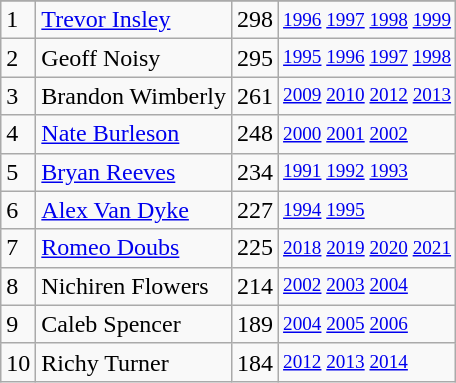<table class="wikitable">
<tr>
</tr>
<tr>
<td>1</td>
<td><a href='#'>Trevor Insley</a></td>
<td>298</td>
<td style="font-size:80%;"><a href='#'>1996</a> <a href='#'>1997</a> <a href='#'>1998</a> <a href='#'>1999</a></td>
</tr>
<tr>
<td>2</td>
<td>Geoff Noisy</td>
<td>295</td>
<td style="font-size:80%;"><a href='#'>1995</a> <a href='#'>1996</a> <a href='#'>1997</a> <a href='#'>1998</a></td>
</tr>
<tr>
<td>3</td>
<td>Brandon Wimberly</td>
<td>261</td>
<td style="font-size:80%;"><a href='#'>2009</a> <a href='#'>2010</a> <a href='#'>2012</a> <a href='#'>2013</a></td>
</tr>
<tr>
<td>4</td>
<td><a href='#'>Nate Burleson</a></td>
<td>248</td>
<td style="font-size:80%;"><a href='#'>2000</a> <a href='#'>2001</a> <a href='#'>2002</a></td>
</tr>
<tr>
<td>5</td>
<td><a href='#'>Bryan Reeves</a></td>
<td>234</td>
<td style="font-size:80%;"><a href='#'>1991</a> <a href='#'>1992</a> <a href='#'>1993</a></td>
</tr>
<tr>
<td>6</td>
<td><a href='#'>Alex Van Dyke</a></td>
<td>227</td>
<td style="font-size:80%;"><a href='#'>1994</a> <a href='#'>1995</a></td>
</tr>
<tr>
<td>7</td>
<td><a href='#'>Romeo Doubs</a></td>
<td>225</td>
<td style="font-size:80%;"><a href='#'>2018</a> <a href='#'>2019</a> <a href='#'>2020</a> <a href='#'>2021</a></td>
</tr>
<tr>
<td>8</td>
<td>Nichiren Flowers</td>
<td>214</td>
<td style="font-size:80%;"><a href='#'>2002</a> <a href='#'>2003</a> <a href='#'>2004</a></td>
</tr>
<tr>
<td>9</td>
<td>Caleb Spencer</td>
<td>189</td>
<td style="font-size:80%;"><a href='#'>2004</a> <a href='#'>2005</a> <a href='#'>2006</a></td>
</tr>
<tr>
<td>10</td>
<td>Richy Turner</td>
<td>184</td>
<td style="font-size:80%;"><a href='#'>2012</a> <a href='#'>2013</a> <a href='#'>2014</a></td>
</tr>
</table>
